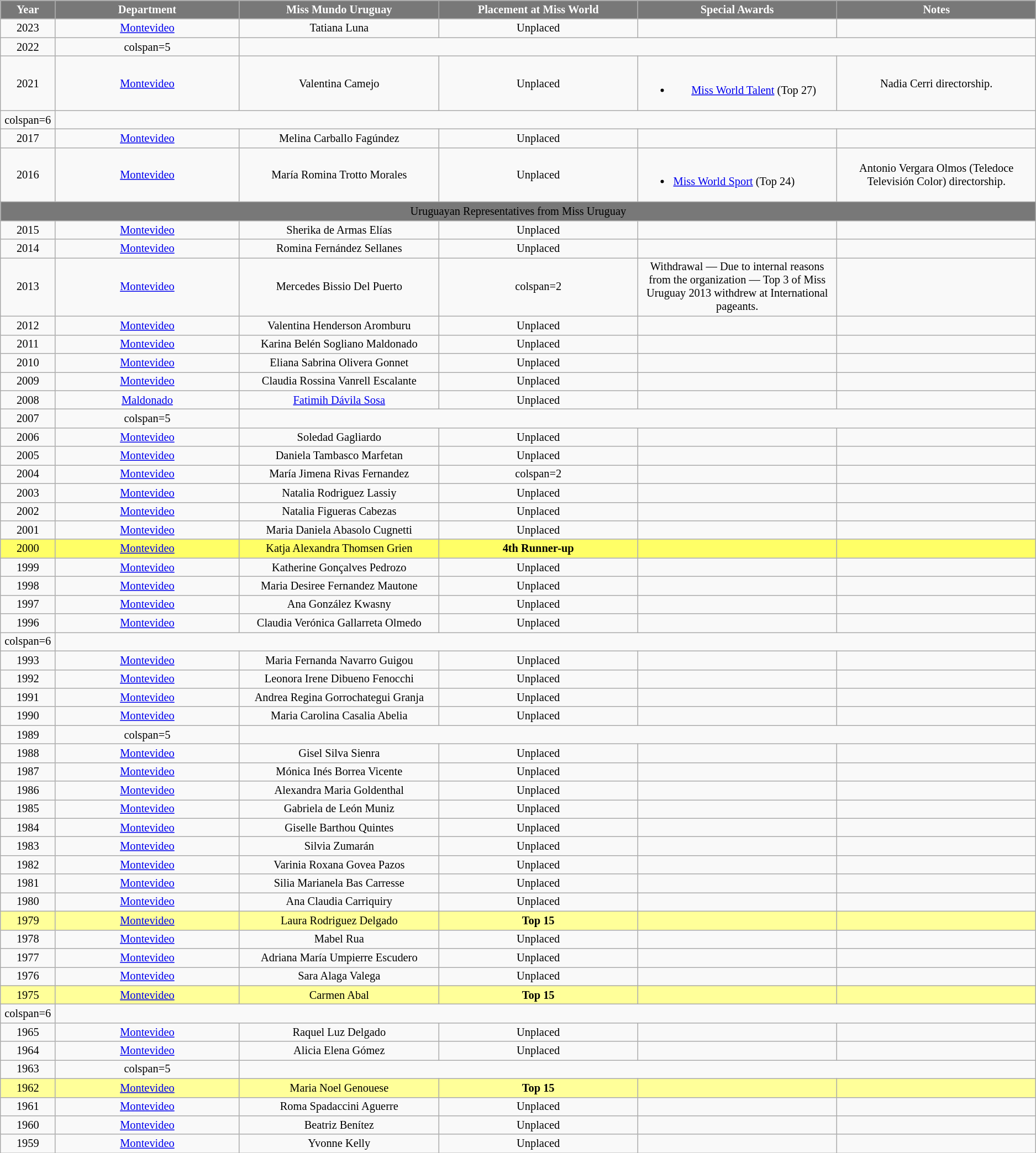<table class="wikitable " style="font-size: 85%; text-align:center">
<tr>
<th style="width:60px; background:#787878; color:#fff;">Year</th>
<th style="width:230px; background:#787878; color:#fff;">Department</th>
<th style="width:250px; background:#787878; color:#fff;">Miss Mundo Uruguay</th>
<th style="width:250px; background:#787878; color:#fff;">Placement at Miss World</th>
<th style="width:250px; background:#787878; color:#fff;">Special Awards</th>
<th style="width:250px; background:#787878; color:#fff;">Notes</th>
</tr>
<tr>
<td>2023</td>
<td><a href='#'>Montevideo</a></td>
<td>Tatiana Luna</td>
<td>Unplaced</td>
<td></td>
<td></td>
</tr>
<tr>
<td>2022</td>
<td>colspan=5 </td>
</tr>
<tr>
<td>2021</td>
<td><a href='#'>Montevideo</a></td>
<td>Valentina Camejo</td>
<td>Unplaced</td>
<td><br><ul><li><a href='#'>Miss World Talent</a> (Top 27)</li></ul></td>
<td>Nadia Cerri directorship.</td>
</tr>
<tr>
<td>colspan=6 </td>
</tr>
<tr>
<td>2017</td>
<td><a href='#'>Montevideo</a></td>
<td>Melina Carballo Fagúndez</td>
<td>Unplaced</td>
<td></td>
<td></td>
</tr>
<tr>
<td>2016</td>
<td><a href='#'>Montevideo</a></td>
<td>María Romina Trotto Morales</td>
<td>Unplaced</td>
<td style="text-align:left;"><br><ul><li><a href='#'>Miss World Sport</a> (Top 24)</li></ul></td>
<td>Antonio Vergara Olmos (Teledoce Televisión Color) directorship.</td>
</tr>
<tr style="background:#787878; text-align:center;">
<td colspan="6"><span>Uruguayan Representatives from Miss Uruguay</span></td>
</tr>
<tr>
<td>2015</td>
<td><a href='#'>Montevideo</a></td>
<td>Sherika de Armas Elías</td>
<td>Unplaced</td>
<td></td>
<td></td>
</tr>
<tr>
<td>2014</td>
<td><a href='#'>Montevideo</a></td>
<td>Romina Fernández Sellanes</td>
<td>Unplaced</td>
<td></td>
<td></td>
</tr>
<tr>
<td>2013</td>
<td><a href='#'>Montevideo</a></td>
<td>Mercedes Bissio Del Puerto</td>
<td>colspan=2 </td>
<td>Withdrawal — Due to internal reasons from the organization — Top 3 of Miss Uruguay 2013 withdrew at International pageants.</td>
</tr>
<tr>
<td>2012</td>
<td><a href='#'>Montevideo</a></td>
<td>Valentina Henderson Aromburu</td>
<td>Unplaced</td>
<td></td>
<td></td>
</tr>
<tr>
<td>2011</td>
<td><a href='#'>Montevideo</a></td>
<td>Karina Belén Sogliano Maldonado</td>
<td>Unplaced</td>
<td></td>
<td></td>
</tr>
<tr>
<td>2010</td>
<td><a href='#'>Montevideo</a></td>
<td>Eliana Sabrina Olivera Gonnet</td>
<td>Unplaced</td>
<td></td>
<td></td>
</tr>
<tr>
<td>2009</td>
<td><a href='#'>Montevideo</a></td>
<td>Claudia Rossina Vanrell Escalante</td>
<td>Unplaced</td>
<td></td>
<td></td>
</tr>
<tr>
<td>2008</td>
<td><a href='#'>Maldonado</a></td>
<td><a href='#'>Fatimih Dávila Sosa</a></td>
<td>Unplaced</td>
<td></td>
<td></td>
</tr>
<tr>
<td>2007</td>
<td>colspan=5 </td>
</tr>
<tr>
<td>2006</td>
<td><a href='#'>Montevideo</a></td>
<td>Soledad Gagliardo</td>
<td>Unplaced</td>
<td></td>
<td></td>
</tr>
<tr>
<td>2005</td>
<td><a href='#'>Montevideo</a></td>
<td>Daniela Tambasco Marfetan</td>
<td>Unplaced</td>
<td></td>
<td></td>
</tr>
<tr>
<td>2004</td>
<td><a href='#'>Montevideo</a></td>
<td>María Jimena Rivas Fernandez</td>
<td>colspan=2 </td>
<td></td>
</tr>
<tr>
<td>2003</td>
<td><a href='#'>Montevideo</a></td>
<td>Natalia Rodriguez Lassiy</td>
<td>Unplaced</td>
<td></td>
<td></td>
</tr>
<tr>
<td>2002</td>
<td><a href='#'>Montevideo</a></td>
<td>Natalia Figueras Cabezas</td>
<td>Unplaced</td>
<td></td>
<td></td>
</tr>
<tr>
<td>2001</td>
<td><a href='#'>Montevideo</a></td>
<td>Maria Daniela Abasolo Cugnetti</td>
<td>Unplaced</td>
<td></td>
<td></td>
</tr>
<tr style="background:#ff6;">
<td>2000</td>
<td><a href='#'>Montevideo</a></td>
<td>Katja Alexandra Thomsen Grien</td>
<td><strong>4th Runner-up</strong></td>
<td></td>
<td></td>
</tr>
<tr>
<td>1999</td>
<td><a href='#'>Montevideo</a></td>
<td>Katherine Gonçalves Pedrozo</td>
<td>Unplaced</td>
<td></td>
<td></td>
</tr>
<tr>
<td>1998</td>
<td><a href='#'>Montevideo</a></td>
<td>Maria Desiree Fernandez Mautone</td>
<td>Unplaced</td>
<td></td>
<td></td>
</tr>
<tr>
<td>1997</td>
<td><a href='#'>Montevideo</a></td>
<td>Ana González Kwasny</td>
<td>Unplaced</td>
<td></td>
<td></td>
</tr>
<tr>
<td>1996</td>
<td><a href='#'>Montevideo</a></td>
<td>Claudia Verónica Gallarreta Olmedo</td>
<td>Unplaced</td>
<td></td>
<td></td>
</tr>
<tr>
<td>colspan=6 </td>
</tr>
<tr>
<td>1993</td>
<td><a href='#'>Montevideo</a></td>
<td>Maria Fernanda Navarro Guigou</td>
<td>Unplaced</td>
<td></td>
<td></td>
</tr>
<tr>
<td>1992</td>
<td><a href='#'>Montevideo</a></td>
<td>Leonora Irene Dibueno Fenocchi</td>
<td>Unplaced</td>
<td></td>
<td></td>
</tr>
<tr>
<td>1991</td>
<td><a href='#'>Montevideo</a></td>
<td>Andrea Regina Gorrochategui Granja</td>
<td>Unplaced</td>
<td></td>
<td></td>
</tr>
<tr>
<td>1990</td>
<td><a href='#'>Montevideo</a></td>
<td>Maria Carolina Casalia Abelia</td>
<td>Unplaced</td>
<td></td>
<td></td>
</tr>
<tr>
<td>1989</td>
<td>colspan=5 </td>
</tr>
<tr>
<td>1988</td>
<td><a href='#'>Montevideo</a></td>
<td>Gisel Silva Sienra</td>
<td>Unplaced</td>
<td></td>
<td></td>
</tr>
<tr>
<td>1987</td>
<td><a href='#'>Montevideo</a></td>
<td>Mónica Inés Borrea Vicente</td>
<td>Unplaced</td>
<td></td>
<td></td>
</tr>
<tr>
<td>1986</td>
<td><a href='#'>Montevideo</a></td>
<td>Alexandra Maria Goldenthal</td>
<td>Unplaced</td>
<td></td>
<td></td>
</tr>
<tr>
<td>1985</td>
<td><a href='#'>Montevideo</a></td>
<td>Gabriela de León Muniz</td>
<td>Unplaced</td>
<td></td>
<td></td>
</tr>
<tr>
<td>1984</td>
<td><a href='#'>Montevideo</a></td>
<td>Giselle Barthou Quintes</td>
<td>Unplaced</td>
<td></td>
<td></td>
</tr>
<tr>
<td>1983</td>
<td><a href='#'>Montevideo</a></td>
<td>Silvia Zumarán</td>
<td>Unplaced</td>
<td></td>
<td></td>
</tr>
<tr>
<td>1982</td>
<td><a href='#'>Montevideo</a></td>
<td>Varinia Roxana Govea Pazos</td>
<td>Unplaced</td>
<td></td>
<td></td>
</tr>
<tr>
<td>1981</td>
<td><a href='#'>Montevideo</a></td>
<td>Silia Marianela Bas Carresse</td>
<td>Unplaced</td>
<td></td>
<td></td>
</tr>
<tr>
<td>1980</td>
<td><a href='#'>Montevideo</a></td>
<td>Ana Claudia Carriquiry</td>
<td>Unplaced</td>
<td></td>
<td></td>
</tr>
<tr style="background:#ff9;">
<td>1979</td>
<td><a href='#'>Montevideo</a></td>
<td>Laura Rodriguez Delgado</td>
<td><strong>Top 15</strong></td>
<td></td>
<td></td>
</tr>
<tr>
<td>1978</td>
<td><a href='#'>Montevideo</a></td>
<td>Mabel Rua</td>
<td>Unplaced</td>
<td></td>
<td></td>
</tr>
<tr>
<td>1977</td>
<td><a href='#'>Montevideo</a></td>
<td>Adriana María Umpierre Escudero</td>
<td>Unplaced</td>
<td></td>
<td></td>
</tr>
<tr>
<td>1976</td>
<td><a href='#'>Montevideo</a></td>
<td>Sara Alaga Valega</td>
<td>Unplaced</td>
<td></td>
<td></td>
</tr>
<tr style="background:#ff9;">
<td>1975</td>
<td><a href='#'>Montevideo</a></td>
<td>Carmen Abal</td>
<td><strong>Top 15</strong></td>
<td></td>
<td></td>
</tr>
<tr>
<td>colspan=6 </td>
</tr>
<tr>
<td>1965</td>
<td><a href='#'>Montevideo</a></td>
<td>Raquel Luz Delgado</td>
<td>Unplaced</td>
<td></td>
<td></td>
</tr>
<tr>
<td>1964</td>
<td><a href='#'>Montevideo</a></td>
<td>Alicia Elena Gómez</td>
<td>Unplaced</td>
<td></td>
<td></td>
</tr>
<tr>
<td>1963</td>
<td>colspan=5 </td>
</tr>
<tr style="background:#ff9;">
<td>1962</td>
<td><a href='#'>Montevideo</a></td>
<td>Maria Noel Genouese</td>
<td><strong>Top 15</strong></td>
<td></td>
<td></td>
</tr>
<tr>
<td>1961</td>
<td><a href='#'>Montevideo</a></td>
<td>Roma Spadaccini Aguerre</td>
<td>Unplaced</td>
<td></td>
<td></td>
</tr>
<tr>
<td>1960</td>
<td><a href='#'>Montevideo</a></td>
<td>Beatriz Benítez</td>
<td>Unplaced</td>
<td></td>
<td></td>
</tr>
<tr>
<td>1959</td>
<td><a href='#'>Montevideo</a></td>
<td>Yvonne Kelly</td>
<td>Unplaced</td>
<td></td>
<td></td>
</tr>
</table>
